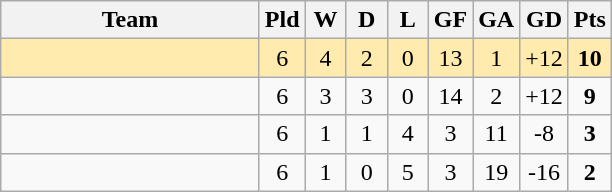<table class="wikitable" style="text-align:center">
<tr>
<th width=165>Team</th>
<th width=20>Pld</th>
<th width=20>W</th>
<th width=20>D</th>
<th width=20>L</th>
<th width=20>GF</th>
<th width=20>GA</th>
<th width=20>GD</th>
<th width=20>Pts</th>
</tr>
<tr bgcolor="#ffebad">
<td align="left"></td>
<td>6</td>
<td>4</td>
<td>2</td>
<td>0</td>
<td>13</td>
<td>1</td>
<td>+12</td>
<td><strong>10</strong></td>
</tr>
<tr>
<td align="left"></td>
<td>6</td>
<td>3</td>
<td>3</td>
<td>0</td>
<td>14</td>
<td>2</td>
<td>+12</td>
<td><strong>9</strong></td>
</tr>
<tr>
<td align="left"></td>
<td>6</td>
<td>1</td>
<td>1</td>
<td>4</td>
<td>3</td>
<td>11</td>
<td>-8</td>
<td><strong>3</strong></td>
</tr>
<tr>
<td align="left"></td>
<td>6</td>
<td>1</td>
<td>0</td>
<td>5</td>
<td>3</td>
<td>19</td>
<td>-16</td>
<td><strong>2</strong></td>
</tr>
</table>
